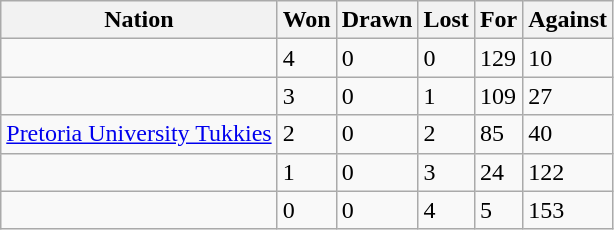<table class="wikitable">
<tr>
<th>Nation</th>
<th>Won</th>
<th>Drawn</th>
<th>Lost</th>
<th>For</th>
<th>Against</th>
</tr>
<tr>
<td></td>
<td>4</td>
<td>0</td>
<td>0</td>
<td>129</td>
<td>10</td>
</tr>
<tr>
<td></td>
<td>3</td>
<td>0</td>
<td>1</td>
<td>109</td>
<td>27</td>
</tr>
<tr>
<td> <a href='#'>Pretoria University Tukkies</a></td>
<td>2</td>
<td>0</td>
<td>2</td>
<td>85</td>
<td>40</td>
</tr>
<tr>
<td></td>
<td>1</td>
<td>0</td>
<td>3</td>
<td>24</td>
<td>122</td>
</tr>
<tr>
<td></td>
<td>0</td>
<td>0</td>
<td>4</td>
<td>5</td>
<td>153</td>
</tr>
</table>
